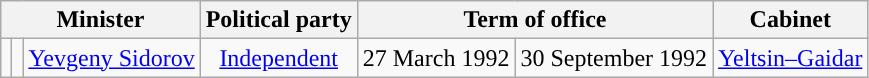<table class="wikitable" style="text-align:center;">
<tr>
<th colspan=3>Minister</th>
<th>Political party</th>
<th colspan=2>Term of office</th>
<th>Cabinet</th>
</tr>
<tr>
<td style="background: "></td>
<td></td>
<td><a href='#'>Yevgeny Sidorov</a></td>
<td><a href='#'>Independent</a></td>
<td>27 March 1992</td>
<td>30 September 1992</td>
<td><a href='#'>Yeltsin–Gaidar</a></td>
</tr>
</table>
